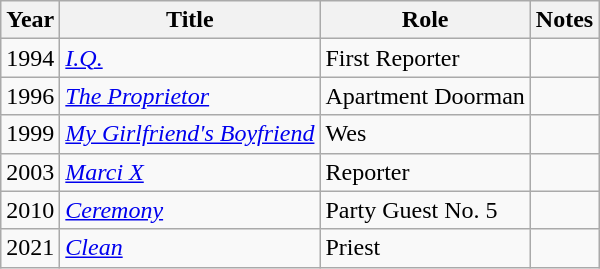<table class="wikitable sortable">
<tr>
<th>Year</th>
<th>Title</th>
<th>Role</th>
<th>Notes</th>
</tr>
<tr>
<td>1994</td>
<td><a href='#'><em>I.Q.</em></a></td>
<td>First Reporter</td>
<td></td>
</tr>
<tr>
<td>1996</td>
<td><em><a href='#'>The Proprietor</a></em></td>
<td>Apartment Doorman</td>
<td></td>
</tr>
<tr>
<td>1999</td>
<td><a href='#'><em>My Girlfriend's Boyfriend</em></a></td>
<td>Wes</td>
<td></td>
</tr>
<tr>
<td>2003</td>
<td><em><a href='#'>Marci X</a></em></td>
<td>Reporter</td>
<td></td>
</tr>
<tr>
<td>2010</td>
<td><a href='#'><em>Ceremony</em></a></td>
<td>Party Guest No. 5</td>
<td></td>
</tr>
<tr>
<td>2021</td>
<td><a href='#'><em>Clean</em></a></td>
<td>Priest</td>
<td></td>
</tr>
</table>
